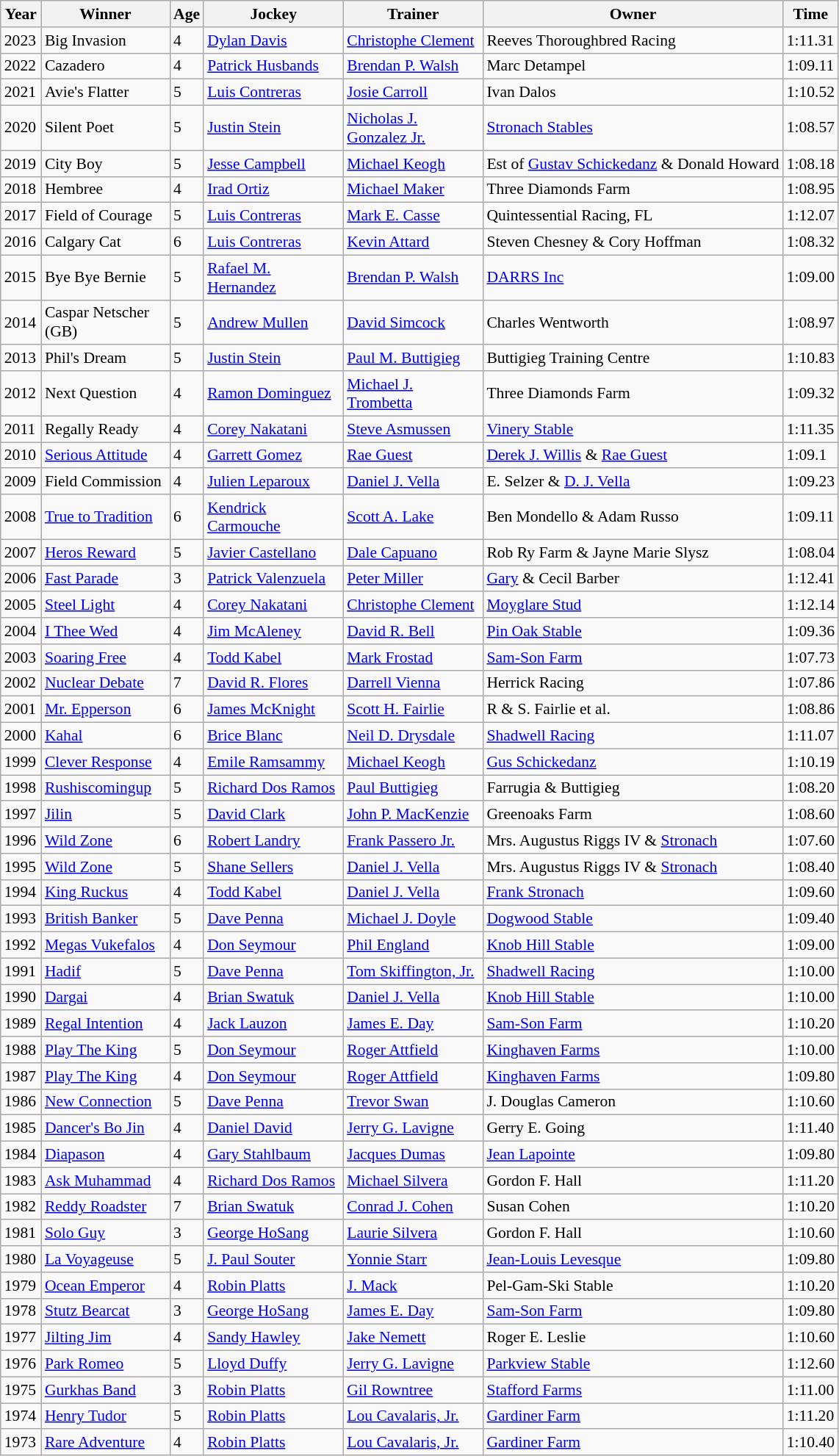<table class="wikitable sortable" style="font-size:90%">
<tr>
<th style="width:30px">Year</th>
<th style="width:110px">Winner</th>
<th style="width:20px">Age</th>
<th style="width:120px">Jockey</th>
<th style="width:120px">Trainer</th>
<th>Owner<br></th>
<th style="width:25px">Time</th>
</tr>
<tr>
<td>2023</td>
<td>Big Invasion</td>
<td>4</td>
<td><a href='#'>Dylan Davis</a></td>
<td><a href='#'>Christophe Clement</a></td>
<td>Reeves Thoroughbred Racing</td>
<td>1:11.31</td>
</tr>
<tr>
<td>2022</td>
<td>Cazadero</td>
<td>4</td>
<td><a href='#'>Patrick Husbands</a></td>
<td><a href='#'>Brendan P. Walsh</a></td>
<td>Marc Detampel</td>
<td>1:09.11</td>
</tr>
<tr>
<td>2021</td>
<td>Avie's Flatter</td>
<td>5</td>
<td><a href='#'>Luis Contreras</a></td>
<td><a href='#'>Josie Carroll</a></td>
<td>Ivan Dalos</td>
<td>1:10.52</td>
</tr>
<tr>
<td>2020</td>
<td>Silent Poet</td>
<td>5</td>
<td><a href='#'>Justin Stein</a></td>
<td><a href='#'>Nicholas J. Gonzalez Jr.</a></td>
<td><a href='#'>Stronach Stables</a></td>
<td>1:08.57</td>
</tr>
<tr>
<td>2019</td>
<td>City Boy</td>
<td>5</td>
<td><a href='#'>Jesse Campbell</a></td>
<td><a href='#'>Michael Keogh</a></td>
<td>Est of <a href='#'>Gustav Schickedanz</a> & Donald Howard</td>
<td>1:08.18</td>
</tr>
<tr>
<td>2018</td>
<td>Hembree</td>
<td>4</td>
<td><a href='#'>Irad Ortiz</a></td>
<td><a href='#'>Michael Maker</a></td>
<td>Three Diamonds Farm</td>
<td>1:08.95</td>
</tr>
<tr>
<td>2017</td>
<td>Field of Courage</td>
<td>5</td>
<td><a href='#'>Luis Contreras</a></td>
<td><a href='#'>Mark E. Casse</a></td>
<td>Quintessential Racing, FL</td>
<td>1:12.07</td>
</tr>
<tr>
<td>2016</td>
<td>Calgary Cat</td>
<td>6</td>
<td><a href='#'>Luis Contreras</a></td>
<td><a href='#'>Kevin Attard</a></td>
<td>Steven Chesney & Cory Hoffman</td>
<td>1:08.32</td>
</tr>
<tr>
<td>2015</td>
<td>Bye Bye Bernie</td>
<td>5</td>
<td><a href='#'>Rafael M. Hernandez</a></td>
<td><a href='#'>Brendan P. Walsh</a></td>
<td><a href='#'>DARRS Inc</a></td>
<td>1:09.00</td>
</tr>
<tr>
<td>2014</td>
<td>Caspar Netscher (GB)</td>
<td>5</td>
<td><a href='#'>Andrew Mullen</a></td>
<td><a href='#'>David Simcock</a></td>
<td>Charles Wentworth</td>
<td>1:08.97</td>
</tr>
<tr>
<td>2013</td>
<td>Phil's Dream</td>
<td>5</td>
<td><a href='#'>Justin Stein</a></td>
<td><a href='#'>Paul M. Buttigieg</a></td>
<td>Buttigieg Training Centre</td>
<td>1:10.83</td>
</tr>
<tr>
<td>2012</td>
<td>Next Question</td>
<td>4</td>
<td><a href='#'>Ramon Dominguez</a></td>
<td><a href='#'>Michael J. Trombetta</a></td>
<td>Three Diamonds Farm</td>
<td>1:09.32</td>
</tr>
<tr>
<td>2011</td>
<td>Regally Ready</td>
<td>4</td>
<td><a href='#'>Corey Nakatani</a></td>
<td><a href='#'>Steve Asmussen</a></td>
<td><a href='#'>Vinery Stable</a></td>
<td>1:11.35</td>
</tr>
<tr>
<td>2010</td>
<td><a href='#'>Serious Attitude</a></td>
<td>4</td>
<td><a href='#'>Garrett Gomez</a></td>
<td><a href='#'>Rae Guest</a></td>
<td><a href='#'>Derek J. Willis</a> & <a href='#'>Rae Guest</a></td>
<td>1:09.1</td>
</tr>
<tr>
<td>2009</td>
<td>Field Commission</td>
<td>4</td>
<td><a href='#'>Julien Leparoux</a></td>
<td><a href='#'>Daniel J. Vella</a></td>
<td>E. Selzer & <a href='#'>D. J. Vella</a></td>
<td>1:09.23</td>
</tr>
<tr>
<td>2008</td>
<td><a href='#'>True to Tradition</a></td>
<td>6</td>
<td><a href='#'>Kendrick Carmouche</a></td>
<td><a href='#'>Scott A. Lake</a></td>
<td>Ben Mondello & Adam Russo</td>
<td>1:09.11</td>
</tr>
<tr>
<td>2007</td>
<td><a href='#'>Heros Reward</a></td>
<td>5</td>
<td><a href='#'>Javier Castellano</a></td>
<td><a href='#'>Dale Capuano</a></td>
<td>Rob Ry Farm & Jayne Marie Slysz</td>
<td>1:08.04</td>
</tr>
<tr>
<td>2006</td>
<td><a href='#'>Fast Parade</a></td>
<td>3</td>
<td><a href='#'>Patrick Valenzuela</a></td>
<td><a href='#'>Peter Miller</a></td>
<td><a href='#'>Gary</a> & Cecil Barber</td>
<td>1:12.41</td>
</tr>
<tr>
<td>2005</td>
<td><a href='#'>Steel Light</a></td>
<td>4</td>
<td><a href='#'>Corey Nakatani</a></td>
<td><a href='#'>Christophe Clement</a></td>
<td><a href='#'>Moyglare Stud</a></td>
<td>1:12.14</td>
</tr>
<tr>
<td>2004</td>
<td><a href='#'>I Thee Wed</a></td>
<td>4</td>
<td><a href='#'>Jim McAleney</a></td>
<td><a href='#'>David R. Bell</a></td>
<td><a href='#'>Pin Oak Stable</a></td>
<td>1:09.36</td>
</tr>
<tr>
<td>2003</td>
<td><a href='#'>Soaring Free</a></td>
<td>4</td>
<td><a href='#'>Todd Kabel</a></td>
<td><a href='#'>Mark Frostad</a></td>
<td><a href='#'>Sam-Son Farm</a></td>
<td>1:07.73</td>
</tr>
<tr>
<td>2002</td>
<td><a href='#'>Nuclear Debate</a></td>
<td>7</td>
<td><a href='#'>David R. Flores</a></td>
<td><a href='#'>Darrell Vienna</a></td>
<td>Herrick Racing</td>
<td>1:07.86</td>
</tr>
<tr>
<td>2001</td>
<td><a href='#'>Mr. Epperson</a></td>
<td>6</td>
<td><a href='#'>James McKnight</a></td>
<td><a href='#'>Scott H. Fairlie</a></td>
<td>R & S. Fairlie et al.</td>
<td>1:08.86</td>
</tr>
<tr>
<td>2000</td>
<td><a href='#'>Kahal</a></td>
<td>6</td>
<td><a href='#'>Brice Blanc</a></td>
<td><a href='#'>Neil D. Drysdale</a></td>
<td><a href='#'>Shadwell Racing</a></td>
<td>1:11.07</td>
</tr>
<tr>
<td>1999</td>
<td><a href='#'>Clever Response</a></td>
<td>4</td>
<td><a href='#'>Emile Ramsammy</a></td>
<td><a href='#'>Michael Keogh</a></td>
<td><a href='#'>Gus Schickedanz</a></td>
<td>1:10.19</td>
</tr>
<tr>
<td>1998</td>
<td><a href='#'>Rushiscomingup</a></td>
<td>5</td>
<td><a href='#'>Richard Dos Ramos</a></td>
<td><a href='#'>Paul Buttigieg</a></td>
<td>Farrugia & Buttigieg</td>
<td>1:08.20</td>
</tr>
<tr>
<td>1997</td>
<td><a href='#'>Jilin</a></td>
<td>5</td>
<td><a href='#'>David Clark</a></td>
<td><a href='#'>John P. MacKenzie</a></td>
<td>Greenoaks Farm</td>
<td>1:08.60</td>
</tr>
<tr>
<td>1996</td>
<td><a href='#'>Wild Zone</a></td>
<td>6</td>
<td><a href='#'>Robert Landry</a></td>
<td><a href='#'>Frank Passero Jr.</a></td>
<td>Mrs. Augustus Riggs IV & <a href='#'>Stronach</a></td>
<td>1:07.60</td>
</tr>
<tr>
<td>1995</td>
<td><a href='#'>Wild Zone</a></td>
<td>5</td>
<td><a href='#'>Shane Sellers</a></td>
<td><a href='#'>Daniel J. Vella</a></td>
<td>Mrs. Augustus Riggs IV & <a href='#'>Stronach</a></td>
<td>1:08.40</td>
</tr>
<tr>
<td>1994</td>
<td><a href='#'>King Ruckus</a></td>
<td>4</td>
<td><a href='#'>Todd Kabel</a></td>
<td><a href='#'>Daniel J. Vella</a></td>
<td><a href='#'>Frank Stronach</a></td>
<td>1:09.60</td>
</tr>
<tr>
<td>1993</td>
<td><a href='#'>British Banker</a></td>
<td>5</td>
<td><a href='#'>Dave Penna</a></td>
<td><a href='#'>Michael J. Doyle</a></td>
<td><a href='#'>Dogwood Stable</a></td>
<td>1:09.40</td>
</tr>
<tr>
<td>1992</td>
<td><a href='#'>Megas Vukefalos</a></td>
<td>4</td>
<td><a href='#'>Don Seymour</a></td>
<td><a href='#'>Phil England</a></td>
<td><a href='#'>Knob Hill Stable</a></td>
<td>1:09.00</td>
</tr>
<tr>
<td>1991</td>
<td><a href='#'>Hadif</a></td>
<td>5</td>
<td><a href='#'>Dave Penna</a></td>
<td><a href='#'>Tom Skiffington, Jr.</a></td>
<td><a href='#'>Shadwell Racing</a></td>
<td>1:10.00</td>
</tr>
<tr>
<td>1990</td>
<td><a href='#'>Dargai</a></td>
<td>4</td>
<td><a href='#'>Brian Swatuk</a></td>
<td><a href='#'>Daniel J. Vella</a></td>
<td><a href='#'>Knob Hill Stable</a></td>
<td>1:10.00</td>
</tr>
<tr>
<td>1989</td>
<td><a href='#'>Regal Intention</a></td>
<td>4</td>
<td><a href='#'>Jack Lauzon</a></td>
<td><a href='#'>James E. Day</a></td>
<td><a href='#'>Sam-Son Farm</a></td>
<td>1:10.20</td>
</tr>
<tr>
<td>1988</td>
<td><a href='#'>Play The King</a></td>
<td>5</td>
<td><a href='#'>Don Seymour</a></td>
<td><a href='#'>Roger Attfield</a></td>
<td><a href='#'>Kinghaven Farms</a></td>
<td>1:10.00</td>
</tr>
<tr>
<td>1987</td>
<td><a href='#'>Play The King</a></td>
<td>4</td>
<td><a href='#'>Don Seymour</a></td>
<td><a href='#'>Roger Attfield</a></td>
<td><a href='#'>Kinghaven Farms</a></td>
<td>1:09.80</td>
</tr>
<tr>
<td>1986</td>
<td><a href='#'>New Connection</a></td>
<td>5</td>
<td><a href='#'>Dave Penna</a></td>
<td><a href='#'>Trevor Swan</a></td>
<td>J. Douglas Cameron</td>
<td>1:10.60</td>
</tr>
<tr>
<td>1985</td>
<td><a href='#'>Dancer's Bo Jin</a></td>
<td>4</td>
<td><a href='#'>Daniel David</a></td>
<td><a href='#'>Jerry G. Lavigne</a></td>
<td>Gerry E. Going</td>
<td>1:11.40</td>
</tr>
<tr>
<td>1984</td>
<td><a href='#'>Diapason</a></td>
<td>4</td>
<td><a href='#'>Gary Stahlbaum</a></td>
<td><a href='#'>Jacques Dumas</a></td>
<td><a href='#'>Jean Lapointe</a></td>
<td>1:09.80</td>
</tr>
<tr>
<td>1983</td>
<td><a href='#'>Ask Muhammad</a></td>
<td>4</td>
<td><a href='#'>Richard Dos Ramos</a></td>
<td><a href='#'>Michael Silvera</a></td>
<td>Gordon F. Hall</td>
<td>1:11.20</td>
</tr>
<tr>
<td>1982</td>
<td><a href='#'>Reddy Roadster</a></td>
<td>7</td>
<td><a href='#'>Brian Swatuk</a></td>
<td><a href='#'>Conrad J. Cohen</a></td>
<td>Susan Cohen</td>
<td>1:10.20</td>
</tr>
<tr>
<td>1981</td>
<td><a href='#'>Solo Guy</a></td>
<td>3</td>
<td><a href='#'>George HoSang</a></td>
<td><a href='#'>Laurie Silvera</a></td>
<td>Gordon F. Hall</td>
<td>1:10.60</td>
</tr>
<tr>
<td>1980</td>
<td><a href='#'>La Voyageuse</a></td>
<td>5</td>
<td><a href='#'>J. Paul Souter</a></td>
<td><a href='#'>Yonnie Starr</a></td>
<td><a href='#'>Jean-Louis Levesque</a></td>
<td>1:09.80</td>
</tr>
<tr>
<td>1979</td>
<td><a href='#'>Ocean Emperor</a></td>
<td>4</td>
<td><a href='#'>Robin Platts</a></td>
<td><a href='#'>J. Mack</a></td>
<td>Pel-Gam-Ski Stable</td>
<td>1:10.20</td>
</tr>
<tr>
<td>1978</td>
<td><a href='#'>Stutz Bearcat</a></td>
<td>3</td>
<td><a href='#'>George HoSang</a></td>
<td><a href='#'>James E. Day</a></td>
<td><a href='#'>Sam-Son Farm</a></td>
<td>1:09.80</td>
</tr>
<tr>
<td>1977</td>
<td><a href='#'>Jilting Jim</a></td>
<td>4</td>
<td><a href='#'>Sandy Hawley</a></td>
<td><a href='#'>Jake Nemett</a></td>
<td>Roger E. Leslie</td>
<td>1:10.60</td>
</tr>
<tr>
<td>1976</td>
<td><a href='#'>Park Romeo</a></td>
<td>5</td>
<td><a href='#'>Lloyd Duffy</a></td>
<td><a href='#'>Jerry G. Lavigne</a></td>
<td><a href='#'>Parkview Stable</a></td>
<td>1:12.60</td>
</tr>
<tr>
<td>1975</td>
<td><a href='#'>Gurkhas Band</a></td>
<td>3</td>
<td><a href='#'>Robin Platts</a></td>
<td><a href='#'>Gil Rowntree</a></td>
<td><a href='#'>Stafford Farms</a></td>
<td>1:11.00</td>
</tr>
<tr>
<td>1974</td>
<td><a href='#'>Henry Tudor</a></td>
<td>5</td>
<td><a href='#'>Robin Platts</a></td>
<td><a href='#'>Lou Cavalaris, Jr.</a></td>
<td><a href='#'>Gardiner Farm</a></td>
<td>1:11.20</td>
</tr>
<tr>
<td>1973</td>
<td><a href='#'>Rare Adventure</a></td>
<td>4</td>
<td><a href='#'>Robin Platts</a></td>
<td><a href='#'>Lou Cavalaris, Jr.</a></td>
<td><a href='#'>Gardiner Farm</a></td>
<td>1:10.40</td>
</tr>
</table>
